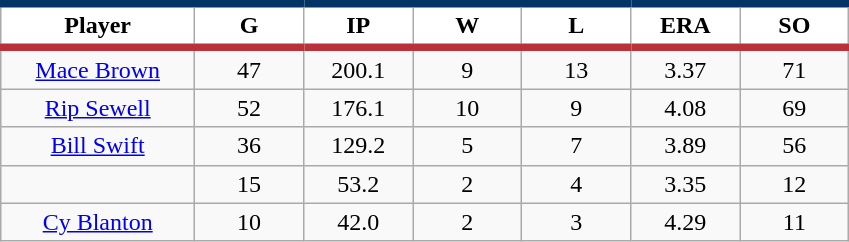<table class="wikitable sortable">
<tr>
<th style="background:#FFFFFF; border-top:#023465 5px solid; border-bottom:#ba313c 5px solid;" width="16%">Player</th>
<th style="background:#FFFFFF; border-top:#023465 5px solid; border-bottom:#ba313c 5px solid;" width="9%">G</th>
<th style="background:#FFFFFF; border-top:#023465 5px solid; border-bottom:#ba313c 5px solid;" width="9%">IP</th>
<th style="background:#FFFFFF; border-top:#023465 5px solid; border-bottom:#ba313c 5px solid;" width="9%">W</th>
<th style="background:#FFFFFF; border-top:#023465 5px solid; border-bottom:#ba313c 5px solid;" width="9%">L</th>
<th style="background:#FFFFFF; border-top:#023465 5px solid; border-bottom:#ba313c 5px solid;" width="9%">ERA</th>
<th style="background:#FFFFFF; border-top:#023465 5px solid; border-bottom:#ba313c 5px solid;" width="9%">SO</th>
</tr>
<tr align="center">
<td><a href='#'>Mace Brown</a></td>
<td>47</td>
<td>200.1</td>
<td>9</td>
<td>13</td>
<td>3.37</td>
<td>71</td>
</tr>
<tr align="center">
<td><a href='#'>Rip Sewell</a></td>
<td>52</td>
<td>176.1</td>
<td>10</td>
<td>9</td>
<td>4.08</td>
<td>69</td>
</tr>
<tr align="center">
<td><a href='#'>Bill Swift</a></td>
<td>36</td>
<td>129.2</td>
<td>5</td>
<td>7</td>
<td>3.89</td>
<td>56</td>
</tr>
<tr align="center">
<td></td>
<td>15</td>
<td>53.2</td>
<td>2</td>
<td>4</td>
<td>3.35</td>
<td>12</td>
</tr>
<tr align="center">
<td><a href='#'>Cy Blanton</a></td>
<td>10</td>
<td>42.0</td>
<td>2</td>
<td>3</td>
<td>4.29</td>
<td>11</td>
</tr>
</table>
